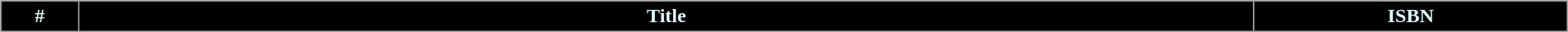<table class="wikitable" style="width:100%;">
<tr>
<th width="5%" style="background:#000000;color:#E0FFFF;">#</th>
<th width="75%" style="background:#000000;color:#E0FFFF;">Title</th>
<th width="20%" style="background:#000000;color:#E0FFFF;">ISBN<br>



</th>
</tr>
</table>
